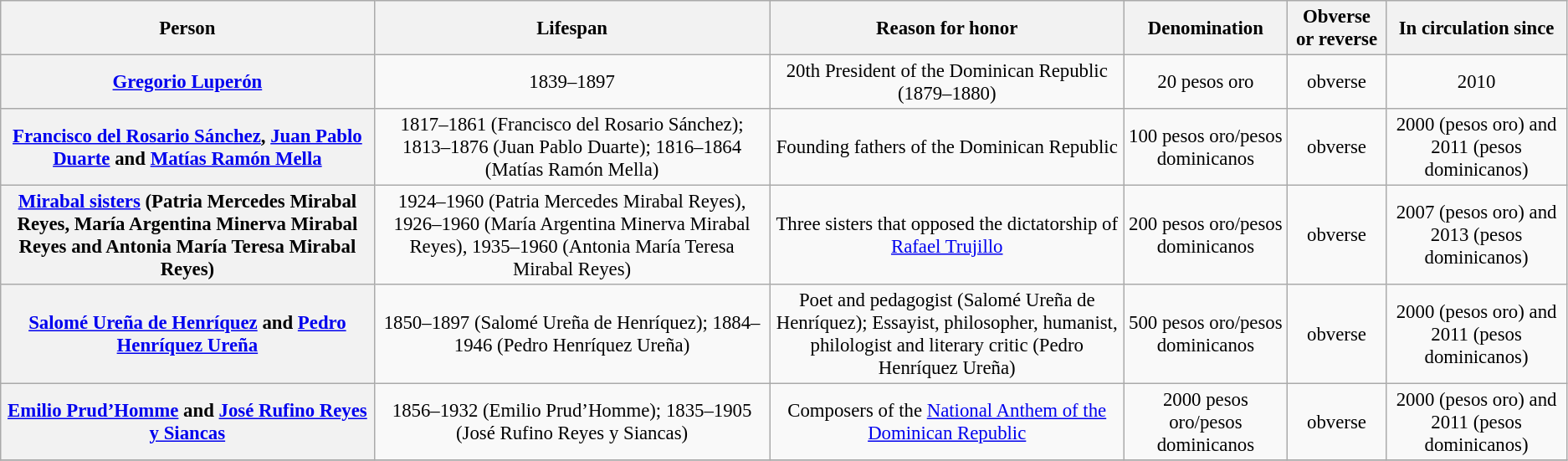<table class="wikitable" style="font-size: 95%; text-align:center;">
<tr>
<th>Person</th>
<th>Lifespan</th>
<th>Reason for honor</th>
<th>Denomination</th>
<th>Obverse or reverse</th>
<th>In circulation since</th>
</tr>
<tr>
<th><a href='#'>Gregorio Luperón</a></th>
<td>1839–1897</td>
<td>20th President of the Dominican Republic (1879–1880)</td>
<td>20 pesos oro</td>
<td>obverse</td>
<td>2010</td>
</tr>
<tr>
<th><a href='#'>Francisco del Rosario Sánchez</a>, <a href='#'>Juan Pablo Duarte</a> and <a href='#'>Matías Ramón Mella</a></th>
<td>1817–1861 (Francisco del Rosario Sánchez); 1813–1876 (Juan Pablo Duarte); 1816–1864 (Matías Ramón Mella)</td>
<td>Founding fathers of the Dominican Republic</td>
<td>100 pesos oro/pesos dominicanos</td>
<td>obverse</td>
<td>2000 (pesos oro) and 2011 (pesos dominicanos)</td>
</tr>
<tr>
<th><a href='#'>Mirabal sisters</a> (Patria Mercedes Mirabal Reyes, María Argentina Minerva Mirabal Reyes and Antonia María Teresa Mirabal Reyes)</th>
<td>1924–1960 (Patria Mercedes Mirabal Reyes), 1926–1960 (María Argentina Minerva Mirabal Reyes), 1935–1960 (Antonia María Teresa Mirabal Reyes)</td>
<td>Three sisters that opposed the dictatorship of <a href='#'>Rafael Trujillo</a></td>
<td>200 pesos oro/pesos dominicanos</td>
<td>obverse</td>
<td>2007 (pesos oro) and 2013 (pesos dominicanos)</td>
</tr>
<tr>
<th><a href='#'>Salomé Ureña de Henríquez</a> and <a href='#'>Pedro Henríquez Ureña</a></th>
<td>1850–1897 (Salomé Ureña de Henríquez); 1884–1946 (Pedro Henríquez Ureña)</td>
<td>Poet and pedagogist (Salomé Ureña de Henríquez); Essayist, philosopher, humanist, philologist and literary critic (Pedro Henríquez Ureña)</td>
<td>500 pesos oro/pesos dominicanos</td>
<td>obverse</td>
<td>2000 (pesos oro) and 2011 (pesos dominicanos)</td>
</tr>
<tr>
<th><a href='#'>Emilio Prud’Homme</a> and <a href='#'>José Rufino Reyes y Siancas</a></th>
<td>1856–1932 (Emilio Prud’Homme); 1835–1905 (José Rufino Reyes y Siancas)</td>
<td>Composers of the <a href='#'>National Anthem of the Dominican Republic</a></td>
<td>2000 pesos oro/pesos dominicanos</td>
<td>obverse</td>
<td>2000 (pesos oro) and 2011 (pesos dominicanos)</td>
</tr>
<tr>
</tr>
</table>
